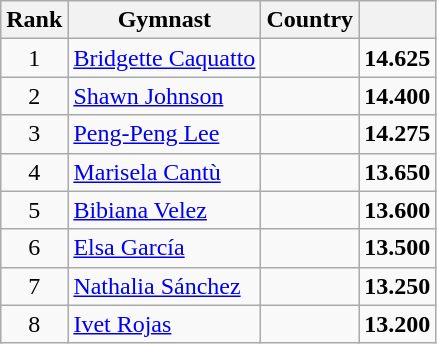<table class="wikitable sortable" style="text-align:center">
<tr>
<th>Rank</th>
<th>Gymnast</th>
<th>Country</th>
<th></th>
</tr>
<tr>
<td>1</td>
<td align="left"><a href='#'>Bridgette Caquatto</a></td>
<td align="left"></td>
<td><strong>14.625</strong></td>
</tr>
<tr>
<td>2</td>
<td align="left"><a href='#'>Shawn Johnson</a></td>
<td align="left"></td>
<td><strong>14.400</strong></td>
</tr>
<tr>
<td>3</td>
<td align="left"><a href='#'>Peng-Peng Lee</a></td>
<td align="left"></td>
<td><strong>14.275</strong></td>
</tr>
<tr>
<td>4</td>
<td align="left"><a href='#'>Marisela Cantù</a></td>
<td align="left"></td>
<td><strong>13.650</strong></td>
</tr>
<tr>
<td>5</td>
<td align="left"><a href='#'>Bibiana Velez</a></td>
<td align="left"></td>
<td><strong>13.600</strong></td>
</tr>
<tr>
<td>6</td>
<td align="left"><a href='#'>Elsa García</a></td>
<td align="left"></td>
<td><strong>13.500</strong></td>
</tr>
<tr>
<td>7</td>
<td align="left"><a href='#'>Nathalia Sánchez</a></td>
<td align="left"></td>
<td><strong>13.250</strong></td>
</tr>
<tr>
<td>8</td>
<td align="left"><a href='#'>Ivet Rojas</a></td>
<td align="left"></td>
<td><strong>13.200</strong></td>
</tr>
</table>
